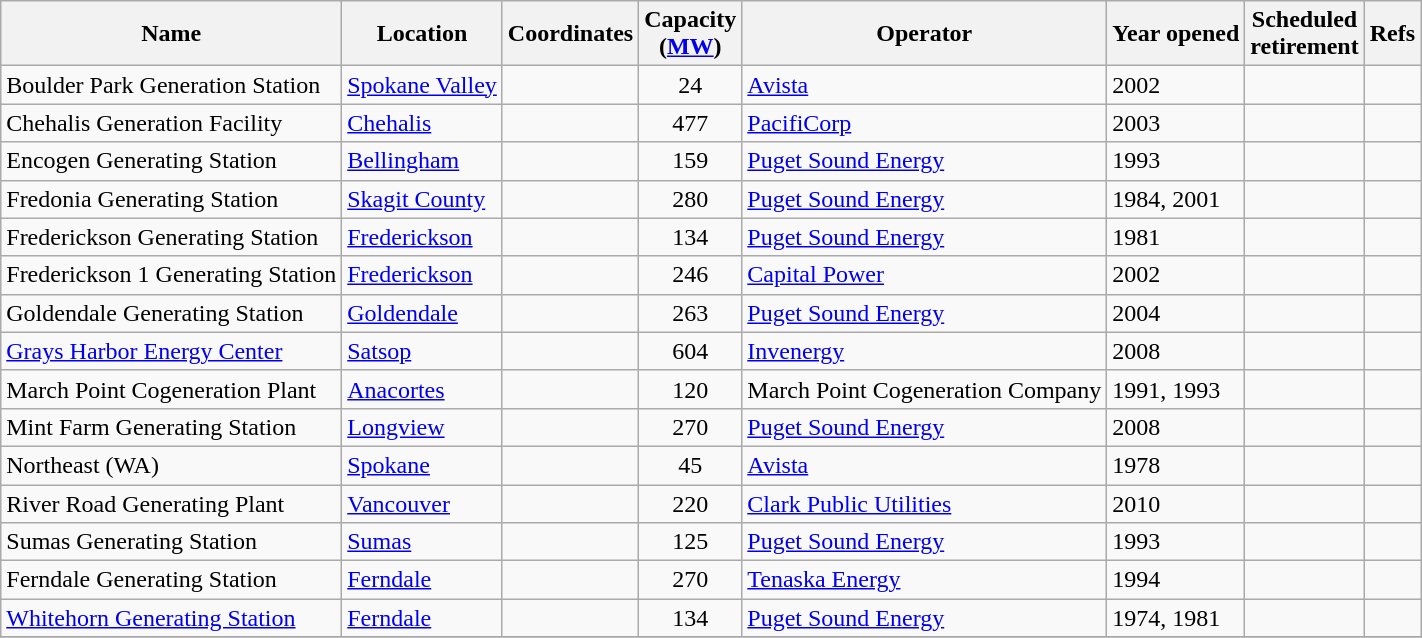<table class="wikitable sortable">
<tr>
<th>Name</th>
<th>Location</th>
<th width="12em">Coordinates</th>
<th>Capacity<br>(<a href='#'>MW</a>)</th>
<th>Operator</th>
<th>Year opened</th>
<th>Scheduled<br>retirement</th>
<th>Refs</th>
</tr>
<tr>
<td>Boulder Park Generation Station</td>
<td><a href='#'>Spokane Valley</a></td>
<td></td>
<td align=center>24</td>
<td><a href='#'>Avista</a></td>
<td>2002</td>
<td></td>
<td></td>
</tr>
<tr>
<td>Chehalis Generation Facility</td>
<td><a href='#'>Chehalis</a></td>
<td></td>
<td align=center>477</td>
<td><a href='#'>PacifiCorp</a></td>
<td>2003</td>
<td></td>
<td></td>
</tr>
<tr>
<td>Encogen Generating Station</td>
<td><a href='#'>Bellingham</a></td>
<td></td>
<td align=center>159</td>
<td><a href='#'>Puget Sound Energy</a></td>
<td>1993</td>
<td></td>
<td></td>
</tr>
<tr>
<td>Fredonia Generating Station</td>
<td><a href='#'>Skagit County</a></td>
<td></td>
<td align=center>280</td>
<td><a href='#'>Puget Sound Energy</a></td>
<td>1984, 2001</td>
<td></td>
<td></td>
</tr>
<tr>
<td>Frederickson Generating Station</td>
<td><a href='#'>Frederickson</a></td>
<td></td>
<td align=center>134</td>
<td><a href='#'>Puget Sound Energy</a></td>
<td>1981</td>
<td></td>
<td></td>
</tr>
<tr>
<td>Frederickson 1 Generating Station</td>
<td><a href='#'>Frederickson</a></td>
<td></td>
<td align=center>246</td>
<td><a href='#'>Capital Power</a></td>
<td>2002</td>
<td></td>
<td></td>
</tr>
<tr>
<td>Goldendale Generating Station</td>
<td><a href='#'>Goldendale</a></td>
<td></td>
<td align=center>263</td>
<td><a href='#'>Puget Sound Energy</a></td>
<td>2004</td>
<td></td>
<td></td>
</tr>
<tr>
<td><a href='#'>Grays Harbor Energy Center</a></td>
<td><a href='#'>Satsop</a></td>
<td></td>
<td align=center>604</td>
<td><a href='#'>Invenergy</a></td>
<td>2008</td>
<td></td>
<td></td>
</tr>
<tr>
<td>March Point Cogeneration Plant</td>
<td><a href='#'>Anacortes</a></td>
<td></td>
<td align=center>120</td>
<td>March Point Cogeneration Company</td>
<td>1991, 1993</td>
<td></td>
<td></td>
</tr>
<tr>
<td>Mint Farm Generating Station</td>
<td><a href='#'>Longview</a></td>
<td></td>
<td align=center>270</td>
<td><a href='#'>Puget Sound Energy</a></td>
<td>2008</td>
<td></td>
<td></td>
</tr>
<tr>
<td>Northeast (WA)</td>
<td><a href='#'>Spokane</a></td>
<td></td>
<td align=center>45</td>
<td><a href='#'>Avista</a></td>
<td>1978</td>
<td></td>
<td></td>
</tr>
<tr>
<td>River Road Generating Plant</td>
<td><a href='#'>Vancouver</a></td>
<td></td>
<td align=center>220</td>
<td><a href='#'>Clark Public Utilities</a></td>
<td>2010</td>
<td></td>
<td></td>
</tr>
<tr>
<td>Sumas Generating Station</td>
<td><a href='#'>Sumas</a></td>
<td></td>
<td align=center>125</td>
<td><a href='#'>Puget Sound Energy</a></td>
<td>1993</td>
<td></td>
<td></td>
</tr>
<tr>
<td>Ferndale Generating Station</td>
<td><a href='#'>Ferndale</a></td>
<td></td>
<td align=center>270</td>
<td><a href='#'>Tenaska Energy</a></td>
<td>1994</td>
<td></td>
<td></td>
</tr>
<tr>
<td><a href='#'>Whitehorn Generating Station</a></td>
<td><a href='#'>Ferndale</a></td>
<td></td>
<td align=center>134</td>
<td><a href='#'>Puget Sound Energy</a></td>
<td>1974, 1981</td>
<td></td>
<td></td>
</tr>
<tr>
</tr>
</table>
